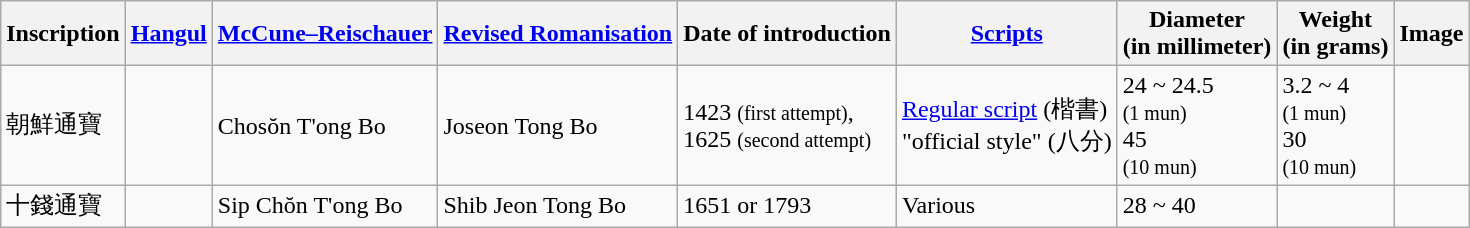<table class="wikitable">
<tr>
<th>Inscription</th>
<th><a href='#'>Hangul</a></th>
<th><a href='#'>McCune–Reischauer</a></th>
<th><a href='#'>Revised Romanisation</a></th>
<th>Date of introduction</th>
<th><a href='#'>Scripts</a></th>
<th>Diameter<br>(in millimeter)</th>
<th>Weight<br>(in grams)</th>
<th>Image</th>
</tr>
<tr>
<td>朝鮮通寶</td>
<td></td>
<td>Chosŏn T'ong Bo</td>
<td>Joseon Tong Bo</td>
<td>1423 <small>(first attempt)</small>,<br>1625 <small>(second attempt)</small></td>
<td><a href='#'>Regular script</a> (楷書)<br>"official style" (八分)</td>
<td>24 ~ 24.5<br><small>(1 mun)</small><br>45<br><small>(10 mun)</small></td>
<td>3.2 ~ 4<br><small>(1 mun)</small><br>30<br><small>(10 mun)</small></td>
<td></td>
</tr>
<tr>
<td>十錢通寶</td>
<td></td>
<td>Sip Chŏn T'ong Bo</td>
<td>Shib Jeon Tong Bo</td>
<td>1651 or 1793</td>
<td>Various</td>
<td>28 ~ 40</td>
<td></td>
<td></td>
</tr>
</table>
